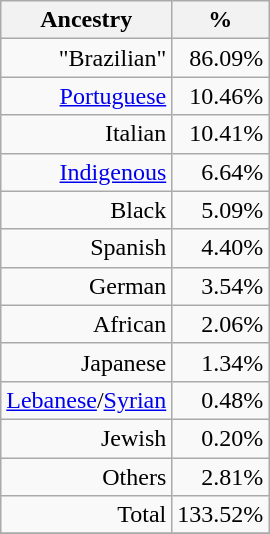<table class="wikitable" align="center">
<tr>
<th>Ancestry</th>
<th>%</th>
</tr>
<tr align="right">
<td> "Brazilian"</td>
<td align="right">86.09%</td>
</tr>
<tr align="right">
<td> <a href='#'>Portuguese</a></td>
<td>10.46%</td>
</tr>
<tr align="right">
<td> Italian</td>
<td>10.41%</td>
</tr>
<tr align="right">
<td><a href='#'>Indigenous</a></td>
<td>6.64%</td>
</tr>
<tr align="right">
<td>Black</td>
<td>5.09%</td>
</tr>
<tr align="right">
<td> Spanish</td>
<td>4.40%</td>
</tr>
<tr align="right">
<td> German</td>
<td>3.54%</td>
</tr>
<tr align="right">
<td>African</td>
<td>2.06%</td>
</tr>
<tr align="right">
<td> Japanese</td>
<td>1.34%</td>
</tr>
<tr align="right">
<td> <a href='#'>Lebanese</a>/<a href='#'>Syrian</a></td>
<td>0.48%</td>
</tr>
<tr align="right">
<td> Jewish</td>
<td>0.20%</td>
</tr>
<tr align="right">
<td>Others</td>
<td>2.81%</td>
</tr>
<tr align="right">
<td>Total</td>
<td>133.52%</td>
</tr>
<tr align="right">
</tr>
</table>
